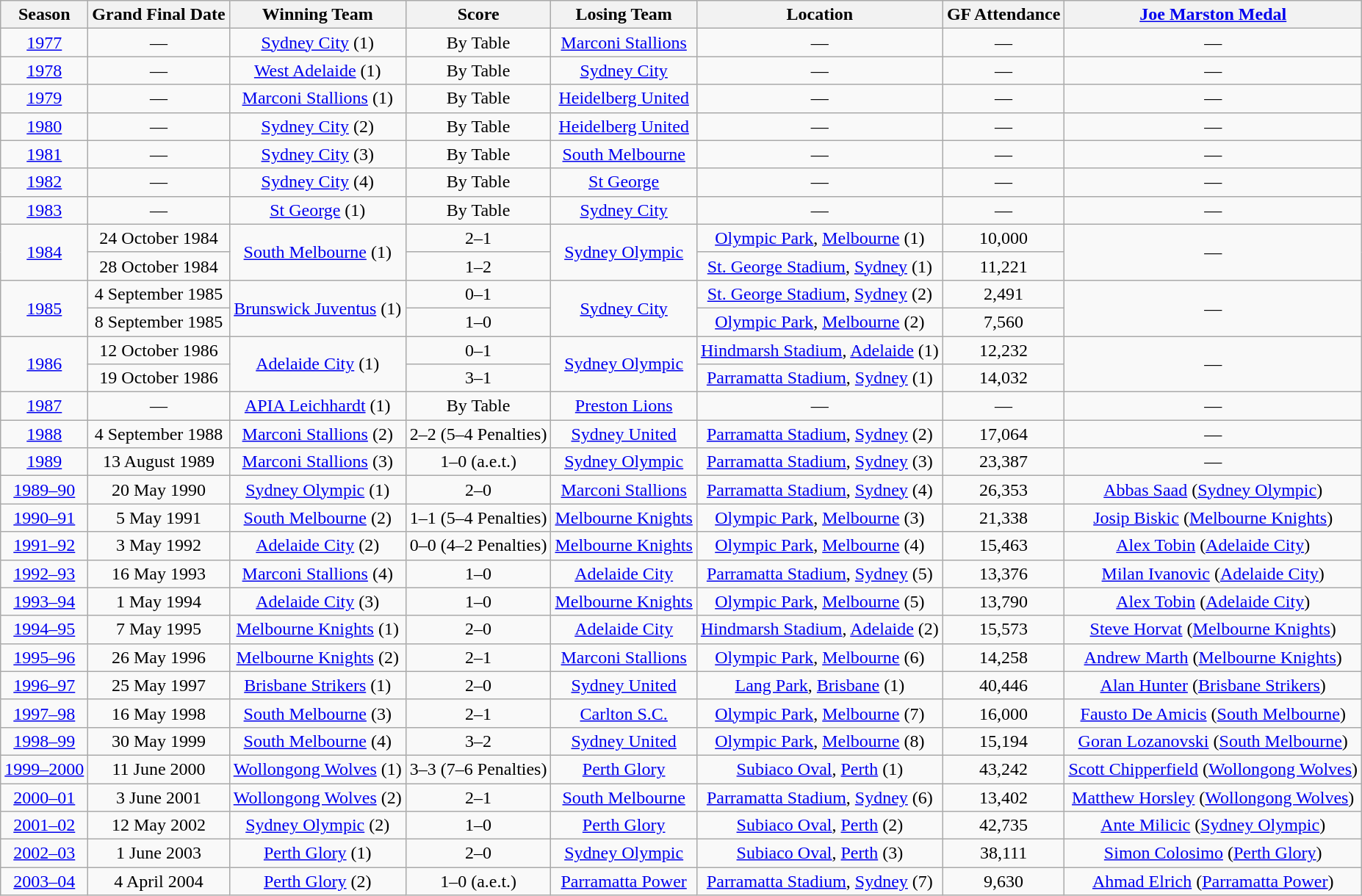<table class="wikitable" style="text-align: center;">
<tr>
<th>Season</th>
<th>Grand Final Date</th>
<th>Winning Team</th>
<th>Score</th>
<th>Losing Team</th>
<th>Location</th>
<th>GF Attendance</th>
<th><a href='#'>Joe Marston Medal</a></th>
</tr>
<tr>
<td><a href='#'>1977</a></td>
<td>—</td>
<td> <a href='#'>Sydney City</a> (1)</td>
<td>By Table</td>
<td> <a href='#'>Marconi Stallions</a></td>
<td>—</td>
<td>—</td>
<td>—</td>
</tr>
<tr>
<td><a href='#'>1978</a></td>
<td>—</td>
<td> <a href='#'>West Adelaide</a> (1)</td>
<td>By Table</td>
<td> <a href='#'>Sydney City</a></td>
<td>—</td>
<td>—</td>
<td>—</td>
</tr>
<tr>
<td><a href='#'>1979</a></td>
<td>—</td>
<td> <a href='#'>Marconi Stallions</a> (1)</td>
<td>By Table</td>
<td> <a href='#'>Heidelberg United</a></td>
<td>—</td>
<td>—</td>
<td>—</td>
</tr>
<tr>
<td><a href='#'>1980</a></td>
<td>—</td>
<td> <a href='#'>Sydney City</a> (2)</td>
<td>By Table</td>
<td> <a href='#'>Heidelberg United</a></td>
<td>—</td>
<td>—</td>
<td>—</td>
</tr>
<tr>
<td><a href='#'>1981</a></td>
<td>—</td>
<td> <a href='#'>Sydney City</a> (3)</td>
<td>By Table</td>
<td> <a href='#'>South Melbourne</a></td>
<td>—</td>
<td>—</td>
<td>—</td>
</tr>
<tr>
<td><a href='#'>1982</a></td>
<td>—</td>
<td> <a href='#'>Sydney City</a> (4)</td>
<td>By Table</td>
<td> <a href='#'>St George</a></td>
<td>—</td>
<td>—</td>
<td>—</td>
</tr>
<tr>
<td><a href='#'>1983</a></td>
<td>—</td>
<td> <a href='#'>St George</a> (1)</td>
<td>By Table</td>
<td> <a href='#'>Sydney City</a></td>
<td>—</td>
<td>—</td>
<td>—</td>
</tr>
<tr>
<td rowspan=2><a href='#'>1984</a></td>
<td>24 October 1984</td>
<td rowspan=2> <a href='#'>South Melbourne</a> (1)</td>
<td>2–1</td>
<td rowspan=2> <a href='#'>Sydney Olympic</a></td>
<td><a href='#'>Olympic Park</a>, <a href='#'>Melbourne</a> (1)</td>
<td>10,000</td>
<td rowspan=2>—</td>
</tr>
<tr>
<td>28 October 1984</td>
<td>1–2</td>
<td><a href='#'>St. George Stadium</a>, <a href='#'>Sydney</a> (1)</td>
<td>11,221</td>
</tr>
<tr>
<td rowspan=2><a href='#'>1985</a></td>
<td>4 September 1985</td>
<td rowspan=2> <a href='#'>Brunswick Juventus</a> (1)</td>
<td>0–1</td>
<td rowspan=2> <a href='#'>Sydney City</a></td>
<td><a href='#'>St. George Stadium</a>, <a href='#'>Sydney</a> (2)</td>
<td>2,491</td>
<td rowspan=2>—</td>
</tr>
<tr>
<td>8 September 1985</td>
<td>1–0</td>
<td><a href='#'>Olympic Park</a>, <a href='#'>Melbourne</a> (2)</td>
<td>7,560</td>
</tr>
<tr>
<td rowspan=2><a href='#'>1986</a></td>
<td>12 October 1986</td>
<td rowspan=2> <a href='#'>Adelaide City</a> (1)</td>
<td>0–1</td>
<td rowspan=2> <a href='#'>Sydney Olympic</a></td>
<td><a href='#'>Hindmarsh Stadium</a>, <a href='#'>Adelaide</a> (1)</td>
<td>12,232</td>
<td rowspan=2>—</td>
</tr>
<tr>
<td>19 October 1986</td>
<td>3–1</td>
<td><a href='#'>Parramatta Stadium</a>, <a href='#'>Sydney</a> (1)</td>
<td>14,032</td>
</tr>
<tr>
<td><a href='#'>1987</a></td>
<td>—</td>
<td> <a href='#'>APIA Leichhardt</a> (1)</td>
<td>By Table</td>
<td> <a href='#'>Preston Lions</a></td>
<td>—</td>
<td>—</td>
<td>—</td>
</tr>
<tr>
<td><a href='#'>1988</a></td>
<td>4 September 1988</td>
<td> <a href='#'>Marconi Stallions</a> (2)</td>
<td>2–2  (5–4 Penalties)</td>
<td> <a href='#'>Sydney United</a></td>
<td><a href='#'>Parramatta Stadium</a>, <a href='#'>Sydney</a> (2)</td>
<td>17,064</td>
<td>—</td>
</tr>
<tr>
<td><a href='#'>1989</a></td>
<td>13 August 1989</td>
<td> <a href='#'>Marconi Stallions</a> (3)</td>
<td>1–0 (a.e.t.)</td>
<td> <a href='#'>Sydney Olympic</a></td>
<td><a href='#'>Parramatta Stadium</a>, <a href='#'>Sydney</a> (3)</td>
<td>23,387</td>
<td>—</td>
</tr>
<tr>
<td><a href='#'>1989–90</a></td>
<td>20 May 1990</td>
<td> <a href='#'>Sydney Olympic</a> (1)</td>
<td>2–0</td>
<td> <a href='#'>Marconi Stallions</a></td>
<td><a href='#'>Parramatta Stadium</a>, <a href='#'>Sydney</a> (4)</td>
<td>26,353</td>
<td> <a href='#'>Abbas Saad</a> (<a href='#'>Sydney Olympic</a>)</td>
</tr>
<tr>
<td><a href='#'>1990–91</a></td>
<td>5 May 1991</td>
<td> <a href='#'>South Melbourne</a> (2)</td>
<td>1–1  (5–4 Penalties)</td>
<td> <a href='#'>Melbourne Knights</a></td>
<td><a href='#'>Olympic Park</a>, <a href='#'>Melbourne</a> (3)</td>
<td>21,338</td>
<td> <a href='#'>Josip Biskic</a> (<a href='#'>Melbourne Knights</a>)</td>
</tr>
<tr>
<td><a href='#'>1991–92</a></td>
<td>3 May 1992</td>
<td> <a href='#'>Adelaide City</a> (2)</td>
<td>0–0  (4–2 Penalties)</td>
<td> <a href='#'>Melbourne Knights</a></td>
<td><a href='#'>Olympic Park</a>, <a href='#'>Melbourne</a> (4)</td>
<td>15,463</td>
<td> <a href='#'>Alex Tobin</a> (<a href='#'>Adelaide City</a>)</td>
</tr>
<tr>
<td><a href='#'>1992–93</a></td>
<td>16 May 1993</td>
<td> <a href='#'>Marconi Stallions</a> (4)</td>
<td>1–0</td>
<td> <a href='#'>Adelaide City</a></td>
<td><a href='#'>Parramatta Stadium</a>, <a href='#'>Sydney</a> (5)</td>
<td>13,376</td>
<td> <a href='#'>Milan Ivanovic</a> (<a href='#'>Adelaide City</a>)</td>
</tr>
<tr>
<td><a href='#'>1993–94</a></td>
<td>1 May 1994</td>
<td> <a href='#'>Adelaide City</a> (3)</td>
<td>1–0</td>
<td> <a href='#'>Melbourne Knights</a></td>
<td><a href='#'>Olympic Park</a>, <a href='#'>Melbourne</a> (5)</td>
<td>13,790</td>
<td> <a href='#'>Alex Tobin</a> (<a href='#'>Adelaide City</a>)</td>
</tr>
<tr>
<td><a href='#'>1994–95</a></td>
<td>7 May 1995</td>
<td> <a href='#'>Melbourne Knights</a> (1)</td>
<td>2–0</td>
<td> <a href='#'>Adelaide City</a></td>
<td><a href='#'>Hindmarsh Stadium</a>, <a href='#'>Adelaide</a> (2)</td>
<td>15,573</td>
<td> <a href='#'>Steve Horvat</a> (<a href='#'>Melbourne Knights</a>)</td>
</tr>
<tr>
<td><a href='#'>1995–96</a></td>
<td>26 May 1996</td>
<td> <a href='#'>Melbourne Knights</a> (2)</td>
<td>2–1</td>
<td> <a href='#'>Marconi Stallions</a></td>
<td><a href='#'>Olympic Park</a>, <a href='#'>Melbourne</a> (6)</td>
<td>14,258</td>
<td> <a href='#'>Andrew Marth</a> (<a href='#'>Melbourne Knights</a>)</td>
</tr>
<tr>
<td><a href='#'>1996–97</a></td>
<td>25 May 1997</td>
<td> <a href='#'>Brisbane Strikers</a> (1)</td>
<td>2–0</td>
<td> <a href='#'>Sydney United</a></td>
<td><a href='#'>Lang Park</a>, <a href='#'>Brisbane</a> (1)</td>
<td>40,446</td>
<td> <a href='#'>Alan Hunter</a> (<a href='#'>Brisbane Strikers</a>)</td>
</tr>
<tr>
<td><a href='#'>1997–98</a></td>
<td>16 May 1998</td>
<td> <a href='#'>South Melbourne</a> (3)</td>
<td>2–1</td>
<td> <a href='#'>Carlton S.C.</a></td>
<td><a href='#'>Olympic Park</a>, <a href='#'>Melbourne</a> (7)</td>
<td>16,000</td>
<td> <a href='#'>Fausto De Amicis</a> (<a href='#'>South Melbourne</a>)</td>
</tr>
<tr>
<td><a href='#'>1998–99</a></td>
<td>30 May 1999</td>
<td> <a href='#'>South Melbourne</a> (4)</td>
<td>3–2</td>
<td> <a href='#'>Sydney United</a></td>
<td><a href='#'>Olympic Park</a>, <a href='#'>Melbourne</a> (8)</td>
<td>15,194</td>
<td> <a href='#'>Goran Lozanovski</a> (<a href='#'>South Melbourne</a>)</td>
</tr>
<tr>
<td><a href='#'>1999–2000</a></td>
<td>11 June 2000</td>
<td> <a href='#'>Wollongong Wolves</a> (1)</td>
<td>3–3  (7–6 Penalties)</td>
<td> <a href='#'>Perth Glory</a></td>
<td><a href='#'>Subiaco Oval</a>, <a href='#'>Perth</a> (1)</td>
<td>43,242</td>
<td> <a href='#'>Scott Chipperfield</a> (<a href='#'>Wollongong Wolves</a>)</td>
</tr>
<tr>
<td><a href='#'>2000–01</a></td>
<td>3 June 2001</td>
<td> <a href='#'>Wollongong Wolves</a> (2)</td>
<td>2–1</td>
<td> <a href='#'>South Melbourne</a></td>
<td><a href='#'>Parramatta Stadium</a>, <a href='#'>Sydney</a> (6)</td>
<td>13,402</td>
<td> <a href='#'>Matthew Horsley</a> (<a href='#'>Wollongong Wolves</a>)</td>
</tr>
<tr>
<td><a href='#'>2001–02</a></td>
<td>12 May 2002</td>
<td> <a href='#'>Sydney Olympic</a> (2)</td>
<td>1–0</td>
<td> <a href='#'>Perth Glory</a></td>
<td><a href='#'>Subiaco Oval</a>, <a href='#'>Perth</a> (2)</td>
<td>42,735</td>
<td> <a href='#'>Ante Milicic</a> (<a href='#'>Sydney Olympic</a>)</td>
</tr>
<tr>
<td><a href='#'>2002–03</a></td>
<td>1 June 2003</td>
<td> <a href='#'>Perth Glory</a> (1)</td>
<td>2–0</td>
<td> <a href='#'>Sydney Olympic</a></td>
<td><a href='#'>Subiaco Oval</a>, <a href='#'>Perth</a> (3)</td>
<td>38,111</td>
<td> <a href='#'>Simon Colosimo</a> (<a href='#'>Perth Glory</a>)</td>
</tr>
<tr>
<td><a href='#'>2003–04</a></td>
<td>4 April 2004</td>
<td> <a href='#'>Perth Glory</a>  (2)</td>
<td>1–0 (a.e.t.)</td>
<td>  <a href='#'>Parramatta Power</a></td>
<td><a href='#'>Parramatta Stadium</a>, <a href='#'>Sydney</a> (7)</td>
<td>9,630</td>
<td> <a href='#'>Ahmad Elrich</a> (<a href='#'>Parramatta Power</a>)</td>
</tr>
</table>
